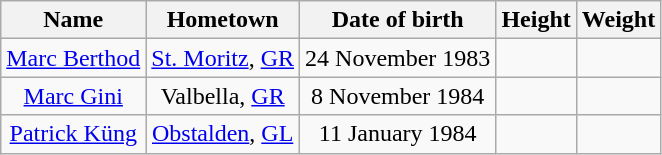<table class="wikitable">
<tr align=center>
<th>Name</th>
<th>Hometown</th>
<th>Date of birth</th>
<th>Height</th>
<th>Weight</th>
</tr>
<tr align=center>
<td align=center><a href='#'>Marc Berthod</a></td>
<td align=center><a href='#'>St. Moritz</a>, <a href='#'>GR</a></td>
<td align=center>24 November 1983</td>
<td align=center></td>
<td align=center></td>
</tr>
<tr align=center>
<td align=center><a href='#'>Marc Gini</a></td>
<td align=center>Valbella, <a href='#'>GR</a></td>
<td align=center>8 November 1984</td>
<td align=center></td>
<td align=center></td>
</tr>
<tr align=center>
<td align=center><a href='#'>Patrick Küng</a></td>
<td align=center><a href='#'>Obstalden</a>, <a href='#'>GL</a></td>
<td align=center>11 January 1984</td>
<td align=center></td>
<td align=center></td>
</tr>
</table>
